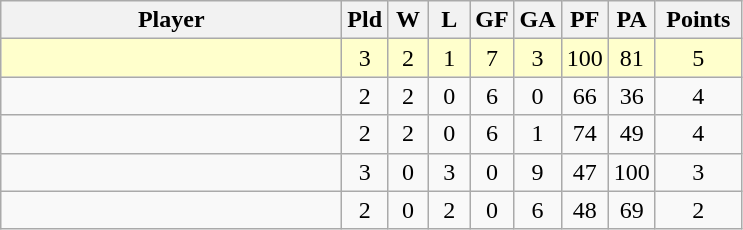<table class=wikitable style="text-align:center;">
<tr>
<th width=220>Player</th>
<th width=20>Pld</th>
<th width=20>W</th>
<th width=20>L</th>
<th width=20>GF</th>
<th width=20>GA</th>
<th width=20>PF</th>
<th width=20>PA</th>
<th width=50>Points</th>
</tr>
<tr bgcolor=#ffffcc>
<td style="text-align:left;"></td>
<td>3</td>
<td>2</td>
<td>1</td>
<td>7</td>
<td>3</td>
<td>100</td>
<td>81</td>
<td>5</td>
</tr>
<tr>
<td style="text-align:left;"></td>
<td>2</td>
<td>2</td>
<td>0</td>
<td>6</td>
<td>0</td>
<td>66</td>
<td>36</td>
<td>4</td>
</tr>
<tr>
<td style="text-align:left;"></td>
<td>2</td>
<td>2</td>
<td>0</td>
<td>6</td>
<td>1</td>
<td>74</td>
<td>49</td>
<td>4</td>
</tr>
<tr>
<td style="text-align:left;"></td>
<td>3</td>
<td>0</td>
<td>3</td>
<td>0</td>
<td>9</td>
<td>47</td>
<td>100</td>
<td>3</td>
</tr>
<tr>
<td style="text-align:left;"></td>
<td>2</td>
<td>0</td>
<td>2</td>
<td>0</td>
<td>6</td>
<td>48</td>
<td>69</td>
<td>2</td>
</tr>
</table>
